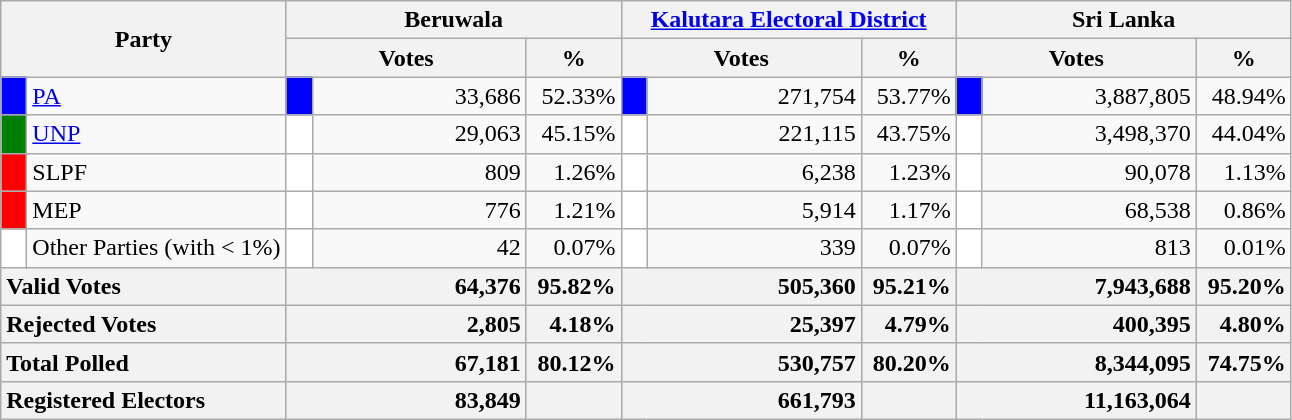<table class="wikitable">
<tr>
<th colspan="2" width="144px"rowspan="2">Party</th>
<th colspan="3" width="216px">Beruwala</th>
<th colspan="3" width="216px"><a href='#'>Kalutara Electoral District</a></th>
<th colspan="3" width="216px">Sri Lanka</th>
</tr>
<tr>
<th colspan="2" width="144px">Votes</th>
<th>%</th>
<th colspan="2" width="144px">Votes</th>
<th>%</th>
<th colspan="2" width="144px">Votes</th>
<th>%</th>
</tr>
<tr>
<td style="background-color:blue;" width="10px"></td>
<td style="text-align:left;"><a href='#'>PA</a></td>
<td style="background-color:blue;" width="10px"></td>
<td style="text-align:right;">33,686</td>
<td style="text-align:right;">52.33%</td>
<td style="background-color:blue;" width="10px"></td>
<td style="text-align:right;">271,754</td>
<td style="text-align:right;">53.77%</td>
<td style="background-color:blue;" width="10px"></td>
<td style="text-align:right;">3,887,805</td>
<td style="text-align:right;">48.94%</td>
</tr>
<tr>
<td style="background-color:green;" width="10px"></td>
<td style="text-align:left;"><a href='#'>UNP</a></td>
<td style="background-color:white;" width="10px"></td>
<td style="text-align:right;">29,063</td>
<td style="text-align:right;">45.15%</td>
<td style="background-color:white;" width="10px"></td>
<td style="text-align:right;">221,115</td>
<td style="text-align:right;">43.75%</td>
<td style="background-color:white;" width="10px"></td>
<td style="text-align:right;">3,498,370</td>
<td style="text-align:right;">44.04%</td>
</tr>
<tr>
<td style="background-color:red;" width="10px"></td>
<td style="text-align:left;">SLPF</td>
<td style="background-color:white;" width="10px"></td>
<td style="text-align:right;">809</td>
<td style="text-align:right;">1.26%</td>
<td style="background-color:white;" width="10px"></td>
<td style="text-align:right;">6,238</td>
<td style="text-align:right;">1.23%</td>
<td style="background-color:white;" width="10px"></td>
<td style="text-align:right;">90,078</td>
<td style="text-align:right;">1.13%</td>
</tr>
<tr>
<td style="background-color:red;" width="10px"></td>
<td style="text-align:left;">MEP</td>
<td style="background-color:white;" width="10px"></td>
<td style="text-align:right;">776</td>
<td style="text-align:right;">1.21%</td>
<td style="background-color:white;" width="10px"></td>
<td style="text-align:right;">5,914</td>
<td style="text-align:right;">1.17%</td>
<td style="background-color:white;" width="10px"></td>
<td style="text-align:right;">68,538</td>
<td style="text-align:right;">0.86%</td>
</tr>
<tr>
<td style="background-color:white;" width="10px"></td>
<td style="text-align:left;">Other Parties (with < 1%)</td>
<td style="background-color:white;" width="10px"></td>
<td style="text-align:right;">42</td>
<td style="text-align:right;">0.07%</td>
<td style="background-color:white;" width="10px"></td>
<td style="text-align:right;">339</td>
<td style="text-align:right;">0.07%</td>
<td style="background-color:white;" width="10px"></td>
<td style="text-align:right;">813</td>
<td style="text-align:right;">0.01%</td>
</tr>
<tr>
<th colspan="2" width="144px"style="text-align:left;">Valid Votes</th>
<th style="text-align:right;"colspan="2" width="144px">64,376</th>
<th style="text-align:right;">95.82%</th>
<th style="text-align:right;"colspan="2" width="144px">505,360</th>
<th style="text-align:right;">95.21%</th>
<th style="text-align:right;"colspan="2" width="144px">7,943,688</th>
<th style="text-align:right;">95.20%</th>
</tr>
<tr>
<th colspan="2" width="144px"style="text-align:left;">Rejected Votes</th>
<th style="text-align:right;"colspan="2" width="144px">2,805</th>
<th style="text-align:right;">4.18%</th>
<th style="text-align:right;"colspan="2" width="144px">25,397</th>
<th style="text-align:right;">4.79%</th>
<th style="text-align:right;"colspan="2" width="144px">400,395</th>
<th style="text-align:right;">4.80%</th>
</tr>
<tr>
<th colspan="2" width="144px"style="text-align:left;">Total Polled</th>
<th style="text-align:right;"colspan="2" width="144px">67,181</th>
<th style="text-align:right;">80.12%</th>
<th style="text-align:right;"colspan="2" width="144px">530,757</th>
<th style="text-align:right;">80.20%</th>
<th style="text-align:right;"colspan="2" width="144px">8,344,095</th>
<th style="text-align:right;">74.75%</th>
</tr>
<tr>
<th colspan="2" width="144px"style="text-align:left;">Registered Electors</th>
<th style="text-align:right;"colspan="2" width="144px">83,849</th>
<th></th>
<th style="text-align:right;"colspan="2" width="144px">661,793</th>
<th></th>
<th style="text-align:right;"colspan="2" width="144px">11,163,064</th>
<th></th>
</tr>
</table>
